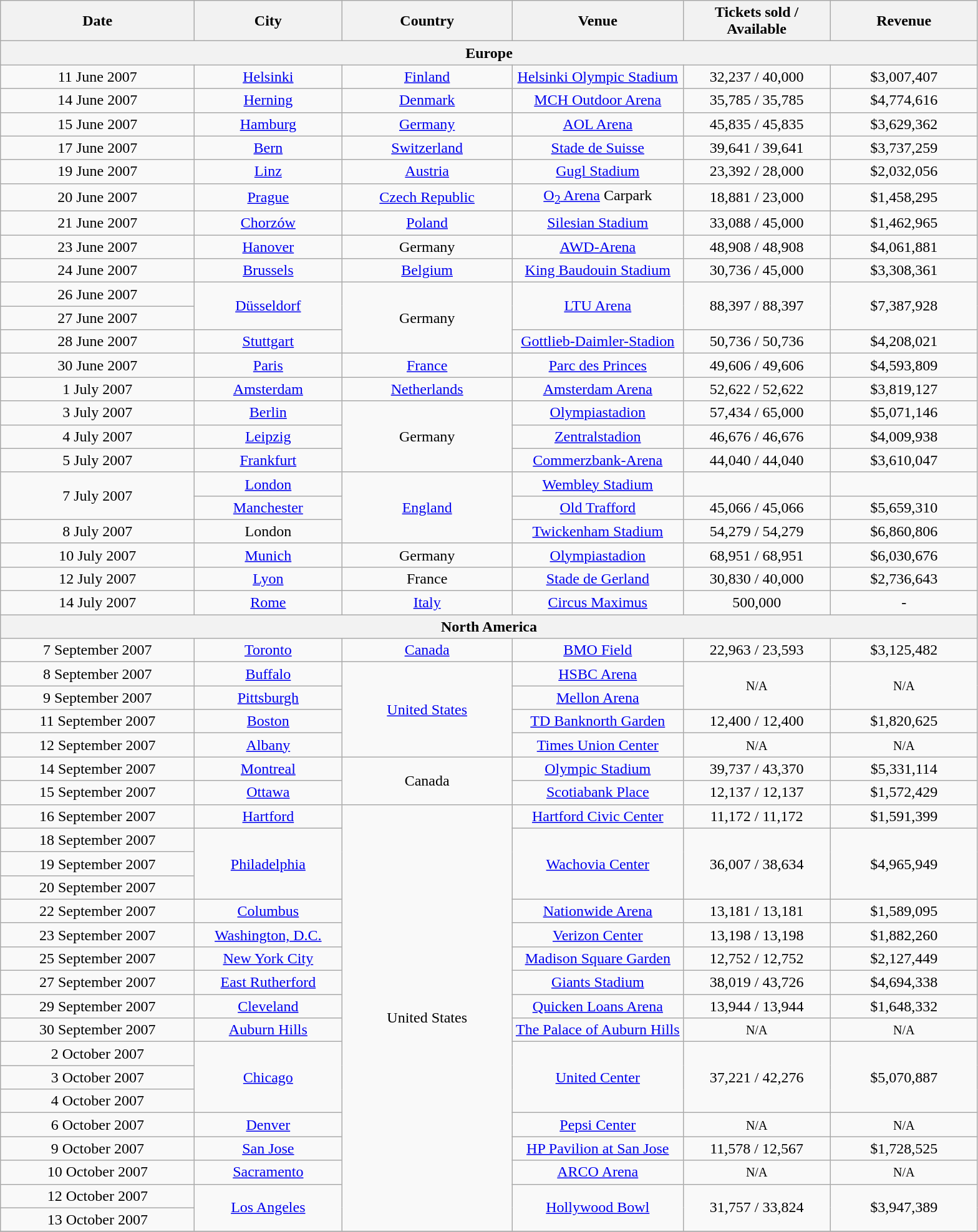<table class="wikitable" style="text-align:center;">
<tr>
<th width="200">Date</th>
<th width="150">City</th>
<th width="175">Country</th>
<th>Venue</th>
<th width="150">Tickets sold / Available</th>
<th width="150">Revenue</th>
</tr>
<tr>
<th colspan="6">Europe </th>
</tr>
<tr>
<td>11 June 2007</td>
<td><a href='#'>Helsinki</a></td>
<td><a href='#'>Finland</a></td>
<td><a href='#'>Helsinki Olympic Stadium</a></td>
<td>32,237 / 40,000</td>
<td>$3,007,407</td>
</tr>
<tr>
<td>14 June 2007</td>
<td><a href='#'>Herning</a></td>
<td><a href='#'>Denmark</a></td>
<td><a href='#'>MCH Outdoor Arena</a></td>
<td>35,785 / 35,785</td>
<td>$4,774,616</td>
</tr>
<tr>
<td>15 June 2007</td>
<td><a href='#'>Hamburg</a></td>
<td><a href='#'>Germany</a></td>
<td><a href='#'>AOL Arena</a></td>
<td>45,835 / 45,835</td>
<td>$3,629,362</td>
</tr>
<tr>
<td>17 June 2007</td>
<td><a href='#'>Bern</a></td>
<td><a href='#'>Switzerland</a></td>
<td><a href='#'>Stade de Suisse</a></td>
<td>39,641 / 39,641</td>
<td>$3,737,259</td>
</tr>
<tr>
<td>19 June 2007</td>
<td><a href='#'>Linz</a></td>
<td><a href='#'>Austria</a></td>
<td><a href='#'>Gugl Stadium</a></td>
<td>23,392 / 28,000</td>
<td>$2,032,056</td>
</tr>
<tr>
<td>20 June 2007</td>
<td><a href='#'>Prague</a></td>
<td><a href='#'>Czech Republic</a></td>
<td><a href='#'>O<sub>2</sub> Arena</a> Carpark</td>
<td>18,881 / 23,000</td>
<td>$1,458,295</td>
</tr>
<tr>
<td>21 June 2007</td>
<td><a href='#'>Chorzów</a></td>
<td><a href='#'>Poland</a></td>
<td><a href='#'>Silesian Stadium</a></td>
<td>33,088 / 45,000</td>
<td>$1,462,965</td>
</tr>
<tr>
<td>23 June 2007</td>
<td><a href='#'>Hanover</a></td>
<td>Germany</td>
<td><a href='#'>AWD-Arena</a></td>
<td>48,908 / 48,908</td>
<td>$4,061,881</td>
</tr>
<tr>
<td>24 June 2007</td>
<td><a href='#'>Brussels</a></td>
<td><a href='#'>Belgium</a></td>
<td><a href='#'>King Baudouin Stadium</a></td>
<td>30,736 / 45,000</td>
<td>$3,308,361</td>
</tr>
<tr>
<td>26 June 2007</td>
<td rowspan="2"><a href='#'>Düsseldorf</a></td>
<td rowspan="3">Germany</td>
<td rowspan="2"><a href='#'>LTU Arena</a></td>
<td rowspan="2">88,397 / 88,397</td>
<td rowspan="2">$7,387,928</td>
</tr>
<tr>
<td>27 June 2007</td>
</tr>
<tr>
<td>28 June 2007</td>
<td><a href='#'>Stuttgart</a></td>
<td><a href='#'>Gottlieb-Daimler-Stadion</a></td>
<td>50,736 / 50,736</td>
<td>$4,208,021</td>
</tr>
<tr>
<td>30 June 2007</td>
<td><a href='#'>Paris</a></td>
<td><a href='#'>France</a></td>
<td><a href='#'>Parc des Princes</a></td>
<td>49,606 / 49,606</td>
<td>$4,593,809</td>
</tr>
<tr>
<td>1 July 2007</td>
<td><a href='#'>Amsterdam</a></td>
<td><a href='#'>Netherlands</a></td>
<td><a href='#'>Amsterdam Arena</a></td>
<td>52,622 / 52,622</td>
<td>$3,819,127</td>
</tr>
<tr>
<td>3 July 2007</td>
<td><a href='#'>Berlin</a></td>
<td rowspan="3">Germany</td>
<td><a href='#'>Olympiastadion</a></td>
<td>57,434 / 65,000</td>
<td>$5,071,146</td>
</tr>
<tr>
<td>4 July 2007</td>
<td><a href='#'>Leipzig</a></td>
<td><a href='#'>Zentralstadion</a></td>
<td>46,676 / 46,676</td>
<td>$4,009,938</td>
</tr>
<tr>
<td>5 July 2007</td>
<td><a href='#'>Frankfurt</a></td>
<td><a href='#'>Commerzbank-Arena</a></td>
<td>44,040 / 44,040</td>
<td>$3,610,047</td>
</tr>
<tr>
<td rowspan="2">7 July 2007</td>
<td><a href='#'>London</a></td>
<td rowspan="3"><a href='#'>England</a></td>
<td><a href='#'>Wembley Stadium</a></td>
<td></td>
<td></td>
</tr>
<tr>
<td><a href='#'>Manchester</a></td>
<td><a href='#'>Old Trafford</a></td>
<td>45,066 / 45,066</td>
<td>$5,659,310</td>
</tr>
<tr>
<td>8 July 2007</td>
<td>London</td>
<td><a href='#'>Twickenham Stadium</a></td>
<td>54,279 / 54,279</td>
<td>$6,860,806</td>
</tr>
<tr>
<td>10 July 2007</td>
<td><a href='#'>Munich</a></td>
<td>Germany</td>
<td><a href='#'>Olympiastadion</a></td>
<td>68,951 / 68,951</td>
<td>$6,030,676</td>
</tr>
<tr>
<td>12 July 2007</td>
<td><a href='#'>Lyon</a></td>
<td>France</td>
<td><a href='#'>Stade de Gerland</a></td>
<td>30,830 / 40,000</td>
<td>$2,736,643</td>
</tr>
<tr>
<td>14 July 2007</td>
<td><a href='#'>Rome</a></td>
<td><a href='#'>Italy</a></td>
<td><a href='#'>Circus Maximus</a></td>
<td>500,000</td>
<td>-</td>
</tr>
<tr>
<th colspan="6">North America</th>
</tr>
<tr>
<td>7 September 2007</td>
<td><a href='#'>Toronto</a></td>
<td><a href='#'>Canada</a></td>
<td><a href='#'>BMO Field</a></td>
<td>22,963  / 23,593</td>
<td>$3,125,482</td>
</tr>
<tr>
<td>8 September 2007</td>
<td><a href='#'>Buffalo</a></td>
<td rowspan="4"><a href='#'>United States</a></td>
<td><a href='#'>HSBC Arena</a></td>
<td rowspan="2"><small>N/A</small></td>
<td rowspan="2"><small>N/A</small></td>
</tr>
<tr>
<td>9 September 2007</td>
<td><a href='#'>Pittsburgh</a></td>
<td><a href='#'>Mellon Arena</a></td>
</tr>
<tr>
<td>11 September 2007</td>
<td><a href='#'>Boston</a></td>
<td><a href='#'>TD Banknorth Garden</a></td>
<td>12,400 / 12,400</td>
<td>$1,820,625</td>
</tr>
<tr>
<td>12 September 2007</td>
<td><a href='#'>Albany</a></td>
<td><a href='#'>Times Union Center</a></td>
<td><small>N/A</small></td>
<td><small>N/A</small></td>
</tr>
<tr>
<td>14 September 2007</td>
<td><a href='#'>Montreal</a></td>
<td rowspan="2">Canada</td>
<td><a href='#'>Olympic Stadium</a></td>
<td>39,737 / 43,370</td>
<td>$5,331,114</td>
</tr>
<tr>
<td>15 September 2007</td>
<td><a href='#'>Ottawa</a></td>
<td><a href='#'>Scotiabank Place</a></td>
<td>12,137 /  12,137</td>
<td>$1,572,429</td>
</tr>
<tr>
<td>16 September 2007</td>
<td><a href='#'>Hartford</a></td>
<td rowspan="18">United States</td>
<td><a href='#'>Hartford Civic Center</a></td>
<td>11,172 / 11,172</td>
<td>$1,591,399</td>
</tr>
<tr>
<td>18 September 2007</td>
<td rowspan="3"><a href='#'>Philadelphia</a></td>
<td rowspan="3"><a href='#'>Wachovia Center</a></td>
<td rowspan="3">36,007 / 38,634</td>
<td rowspan="3">$4,965,949</td>
</tr>
<tr>
<td>19 September 2007</td>
</tr>
<tr>
<td>20 September 2007</td>
</tr>
<tr>
<td>22 September 2007</td>
<td><a href='#'>Columbus</a></td>
<td><a href='#'>Nationwide Arena</a></td>
<td>13,181 / 13,181</td>
<td>$1,589,095</td>
</tr>
<tr>
<td>23 September 2007</td>
<td><a href='#'>Washington, D.C.</a></td>
<td><a href='#'>Verizon Center</a></td>
<td>13,198  / 13,198</td>
<td>$1,882,260</td>
</tr>
<tr>
<td>25 September 2007</td>
<td><a href='#'>New York City</a></td>
<td><a href='#'>Madison Square Garden</a></td>
<td>12,752  / 12,752</td>
<td>$2,127,449</td>
</tr>
<tr>
<td>27 September 2007</td>
<td><a href='#'>East Rutherford</a></td>
<td><a href='#'>Giants Stadium</a></td>
<td>38,019 / 43,726</td>
<td>$4,694,338</td>
</tr>
<tr>
<td>29 September 2007</td>
<td><a href='#'>Cleveland</a></td>
<td><a href='#'>Quicken Loans Arena</a></td>
<td>13,944 / 13,944</td>
<td>$1,648,332</td>
</tr>
<tr>
<td>30 September 2007</td>
<td><a href='#'>Auburn Hills</a></td>
<td><a href='#'>The Palace of Auburn Hills</a></td>
<td><small>N/A</small></td>
<td><small>N/A</small></td>
</tr>
<tr>
<td>2 October 2007</td>
<td rowspan="3"><a href='#'>Chicago</a></td>
<td rowspan="3"><a href='#'>United Center</a></td>
<td rowspan="3">37,221 / 42,276</td>
<td rowspan="3">$5,070,887</td>
</tr>
<tr>
<td>3 October 2007</td>
</tr>
<tr>
<td>4 October 2007</td>
</tr>
<tr>
<td>6 October 2007</td>
<td><a href='#'>Denver</a></td>
<td><a href='#'>Pepsi Center</a></td>
<td><small>N/A</small></td>
<td><small>N/A</small></td>
</tr>
<tr>
<td>9 October 2007</td>
<td><a href='#'>San Jose</a></td>
<td><a href='#'>HP Pavilion at San Jose</a></td>
<td>11,578  / 12,567</td>
<td>$1,728,525</td>
</tr>
<tr>
<td>10 October 2007</td>
<td><a href='#'>Sacramento</a></td>
<td><a href='#'>ARCO Arena</a></td>
<td><small>N/A</small></td>
<td><small>N/A</small></td>
</tr>
<tr>
<td>12 October 2007</td>
<td rowspan="2"><a href='#'>Los Angeles</a></td>
<td rowspan="2"><a href='#'>Hollywood Bowl</a></td>
<td rowspan="2">31,757 / 33,824</td>
<td rowspan="2">$3,947,389</td>
</tr>
<tr>
<td>13 October 2007</td>
</tr>
<tr>
</tr>
</table>
